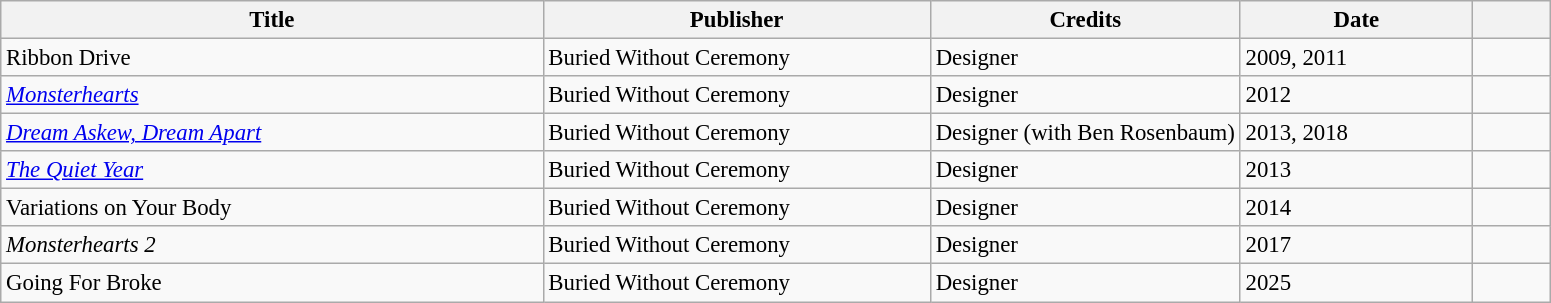<table class="wikitable sortable" style="margins:auto; width=95%; font-size: 95%;">
<tr>
<th width="35%">Title</th>
<th width="25%">Publisher</th>
<th width="20%">Credits</th>
<th width="15%">Date</th>
<th width="5%"></th>
</tr>
<tr>
<td>Ribbon Drive</td>
<td>Buried Without Ceremony</td>
<td>Designer</td>
<td>2009, 2011</td>
<td></td>
</tr>
<tr>
<td><em><a href='#'>Monsterhearts</a></em></td>
<td>Buried Without Ceremony</td>
<td>Designer</td>
<td>2012</td>
<td></td>
</tr>
<tr>
<td><em><a href='#'>Dream Askew, Dream Apart</a></em></td>
<td>Buried Without Ceremony</td>
<td>Designer (with Ben Rosenbaum)</td>
<td>2013, 2018</td>
<td></td>
</tr>
<tr>
<td><em><a href='#'>The Quiet Year</a></em></td>
<td>Buried Without Ceremony</td>
<td>Designer</td>
<td>2013</td>
<td></td>
</tr>
<tr>
<td>Variations on Your Body</td>
<td>Buried Without Ceremony</td>
<td>Designer</td>
<td>2014</td>
<td></td>
</tr>
<tr>
<td><em>Monsterhearts 2</em></td>
<td>Buried Without Ceremony</td>
<td>Designer</td>
<td>2017</td>
<td></td>
</tr>
<tr>
<td>Going For Broke</td>
<td>Buried Without Ceremony</td>
<td>Designer</td>
<td>2025</td>
<td></td>
</tr>
</table>
